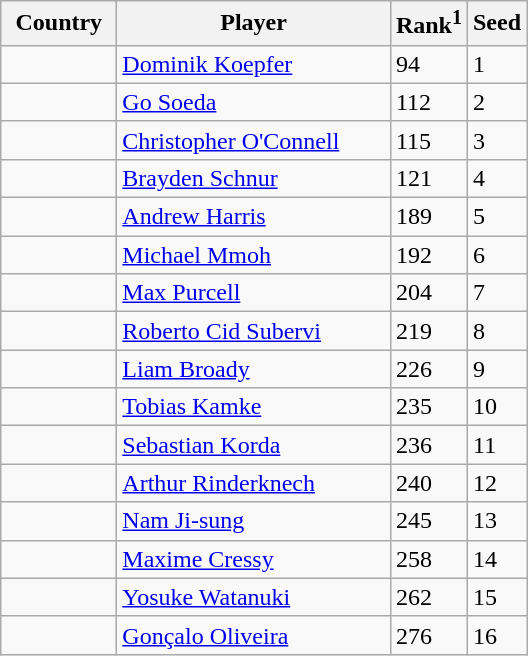<table class="sortable wikitable">
<tr>
<th style="width:70px;">Country</th>
<th style="width:175px;">Player</th>
<th>Rank<sup>1</sup></th>
<th>Seed</th>
</tr>
<tr>
<td></td>
<td><a href='#'>Dominik Koepfer</a></td>
<td>94</td>
<td>1</td>
</tr>
<tr>
<td></td>
<td><a href='#'>Go Soeda</a></td>
<td>112</td>
<td>2</td>
</tr>
<tr>
<td></td>
<td><a href='#'>Christopher O'Connell</a></td>
<td>115</td>
<td>3</td>
</tr>
<tr>
<td></td>
<td><a href='#'>Brayden Schnur</a></td>
<td>121</td>
<td>4</td>
</tr>
<tr>
<td></td>
<td><a href='#'>Andrew Harris</a></td>
<td>189</td>
<td>5</td>
</tr>
<tr>
<td></td>
<td><a href='#'>Michael Mmoh</a></td>
<td>192</td>
<td>6</td>
</tr>
<tr>
<td></td>
<td><a href='#'>Max Purcell</a></td>
<td>204</td>
<td>7</td>
</tr>
<tr>
<td></td>
<td><a href='#'>Roberto Cid Subervi</a></td>
<td>219</td>
<td>8</td>
</tr>
<tr>
<td></td>
<td><a href='#'>Liam Broady</a></td>
<td>226</td>
<td>9</td>
</tr>
<tr>
<td></td>
<td><a href='#'>Tobias Kamke</a></td>
<td>235</td>
<td>10</td>
</tr>
<tr>
<td></td>
<td><a href='#'>Sebastian Korda</a></td>
<td>236</td>
<td>11</td>
</tr>
<tr>
<td></td>
<td><a href='#'>Arthur Rinderknech</a></td>
<td>240</td>
<td>12</td>
</tr>
<tr>
<td></td>
<td><a href='#'>Nam Ji-sung</a></td>
<td>245</td>
<td>13</td>
</tr>
<tr>
<td></td>
<td><a href='#'>Maxime Cressy</a></td>
<td>258</td>
<td>14</td>
</tr>
<tr>
<td></td>
<td><a href='#'>Yosuke Watanuki</a></td>
<td>262</td>
<td>15</td>
</tr>
<tr>
<td></td>
<td><a href='#'>Gonçalo Oliveira</a></td>
<td>276</td>
<td>16</td>
</tr>
</table>
